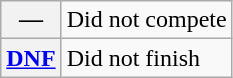<table class="wikitable">
<tr>
<th scope="row">—</th>
<td>Did not compete</td>
</tr>
<tr>
<th scope="row"><a href='#'>DNF</a></th>
<td>Did not finish</td>
</tr>
</table>
